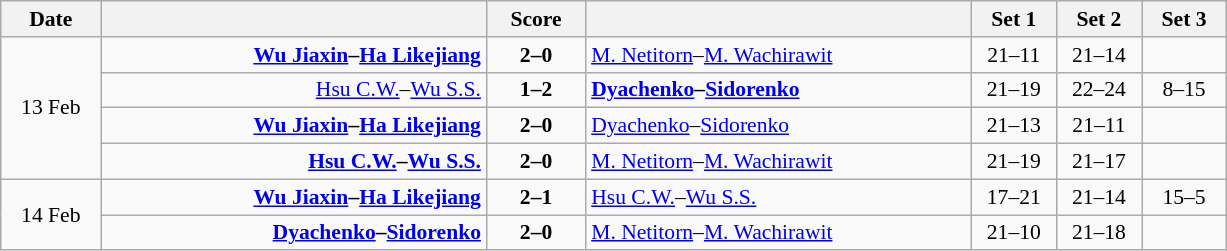<table class="wikitable" style="text-align: center; font-size:90% ">
<tr>
<th width="60">Date</th>
<th align="right" width="250"></th>
<th width="60">Score</th>
<th align="left" width="250"></th>
<th width="50">Set 1</th>
<th width="50">Set 2</th>
<th width="50">Set 3</th>
</tr>
<tr>
<td rowspan=4>13 Feb</td>
<td align=right><strong><a href='#'>Wu Jiaxin</a>–<a href='#'>Ha Likejiang</a> </strong></td>
<td align=center><strong>2–0</strong></td>
<td align=left> <a href='#'>M. Netitorn</a>–<a href='#'>M. Wachirawit</a></td>
<td>21–11</td>
<td>21–14</td>
<td></td>
</tr>
<tr>
<td align=right><a href='#'>Hsu C.W.</a>–<a href='#'>Wu S.S.</a> </td>
<td align=center><strong>1–2</strong></td>
<td align=left><strong> <a href='#'>Dyachenko</a>–<a href='#'>Sidorenko</a></strong></td>
<td>21–19</td>
<td>22–24</td>
<td>8–15</td>
</tr>
<tr>
<td align=right><strong><a href='#'>Wu Jiaxin</a>–<a href='#'>Ha Likejiang</a> </strong></td>
<td align=center><strong>2–0</strong></td>
<td align=left> <a href='#'>Dyachenko</a>–<a href='#'>Sidorenko</a></td>
<td>21–13</td>
<td>21–11</td>
<td></td>
</tr>
<tr>
<td align=right><strong><a href='#'>Hsu C.W.</a>–<a href='#'>Wu S.S.</a> </strong></td>
<td align=center><strong>2–0</strong></td>
<td align=left> <a href='#'>M. Netitorn</a>–<a href='#'>M. Wachirawit</a></td>
<td>21–19</td>
<td>21–17</td>
<td></td>
</tr>
<tr>
<td rowspan=2>14 Feb</td>
<td align=right><strong><a href='#'>Wu Jiaxin</a>–<a href='#'>Ha Likejiang</a> </strong></td>
<td align=center><strong>2–1</strong></td>
<td align=left> <a href='#'>Hsu C.W.</a>–<a href='#'>Wu S.S.</a></td>
<td>17–21</td>
<td>21–14</td>
<td>15–5</td>
</tr>
<tr>
<td align=right><strong><a href='#'>Dyachenko</a>–<a href='#'>Sidorenko</a> </strong></td>
<td align=center><strong>2–0</strong></td>
<td align=left> <a href='#'>M. Netitorn</a>–<a href='#'>M. Wachirawit</a></td>
<td>21–10</td>
<td>21–18</td>
<td></td>
</tr>
</table>
